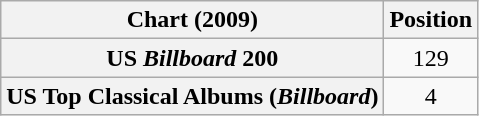<table class="wikitable sortable plainrowheaders" style="text-align:center">
<tr>
<th scope="col">Chart (2009)</th>
<th scope="col">Position</th>
</tr>
<tr>
<th scope="row">US <em>Billboard</em> 200</th>
<td>129</td>
</tr>
<tr>
<th scope="row">US Top Classical Albums (<em>Billboard</em>)</th>
<td>4</td>
</tr>
</table>
